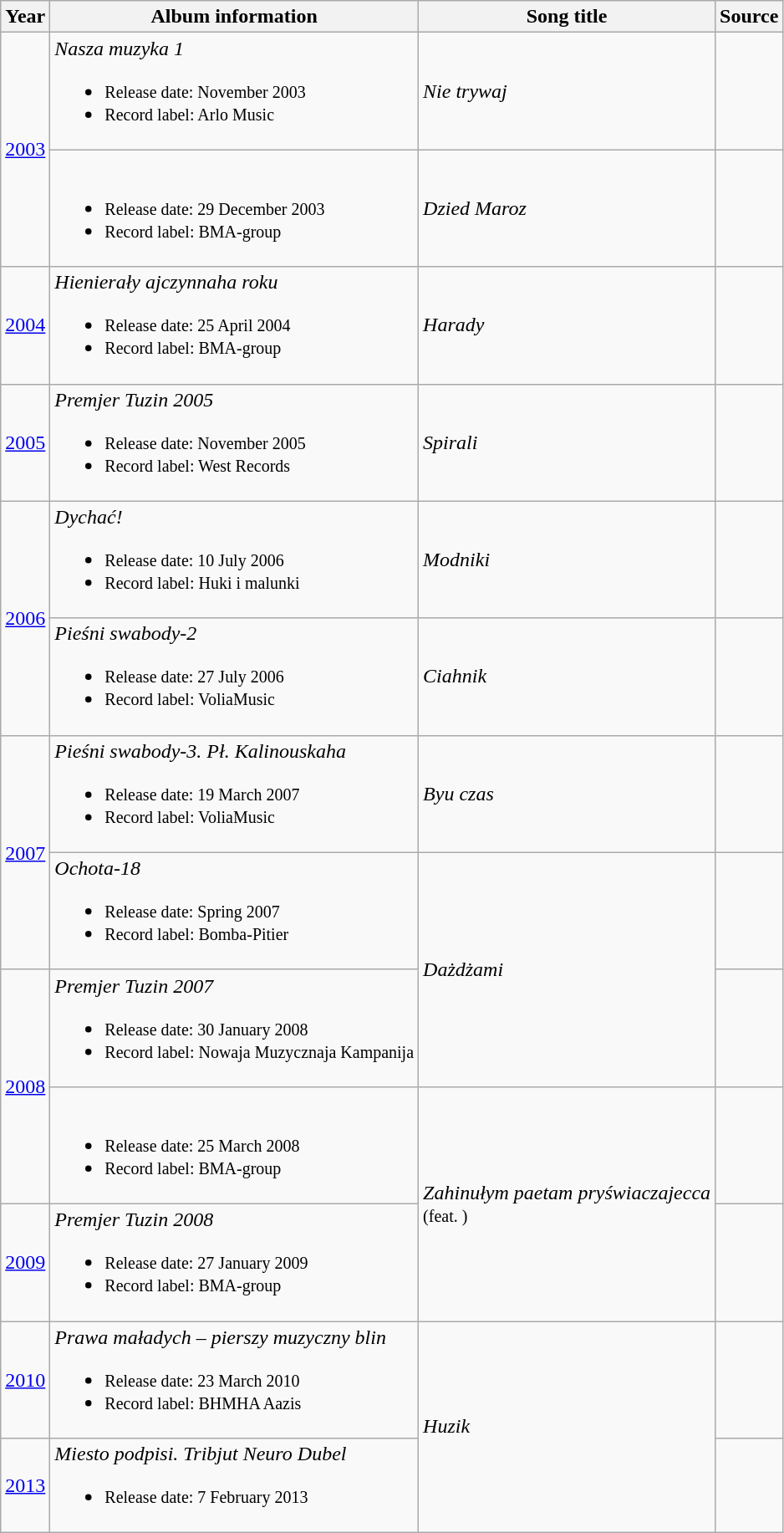<table class="wikitable">
<tr>
<th>Year</th>
<th>Album information</th>
<th>Song title</th>
<th>Source</th>
</tr>
<tr>
<td rowspan="2"><a href='#'>2003</a></td>
<td><em>Nasza muzyka 1</em><br><ul><li><small>Release date: November 2003</small></li><li><small>Record label: Arlo Music</small></li></ul></td>
<td><em>Nie trywaj</em></td>
<td align="center"></td>
</tr>
<tr>
<td><strong><em></em></strong><br><ul><li><small>Release date: 29 December 2003</small></li><li><small>Record label: BMA-group</small></li></ul></td>
<td><em>Dzied Maroz</em></td>
<td align="center"></td>
</tr>
<tr>
<td align="center"><a href='#'>2004</a></td>
<td><em>Hienierały ajczynnaha roku</em><br><ul><li><small>Release date: 25 April 2004</small></li><li><small>Record label: BMA-group</small></li></ul></td>
<td><em>Harady</em></td>
<td align="center"></td>
</tr>
<tr>
<td align="center"><a href='#'>2005</a></td>
<td><em>Premjer Tuzin 2005</em><br><ul><li><small>Release date: November 2005</small></li><li><small>Record label: West Records</small></li></ul></td>
<td><em>Spirali</em></td>
<td align="center"></td>
</tr>
<tr>
<td rowspan="2"><a href='#'>2006</a></td>
<td><em>Dychać!</em><br><ul><li><small>Release date: 10 July 2006</small></li><li><small>Record label: Huki i malunki</small></li></ul></td>
<td><em>Modniki</em></td>
<td align="center"></td>
</tr>
<tr>
<td><em>Pieśni swabody-2</em><br><ul><li><small>Release date: 27 July 2006</small></li><li><small>Record label: VoliaMusic</small></li></ul></td>
<td><em>Ciahnik</em></td>
<td align="center"></td>
</tr>
<tr>
<td rowspan="2" align="center"><a href='#'>2007</a></td>
<td><em>Pieśni swabody-3. Pł. Kalinouskaha</em><br><ul><li><small>Release date: 19 March 2007</small></li><li><small>Record label: VoliaMusic</small></li></ul></td>
<td><em>Byu czas</em></td>
<td align="center"></td>
</tr>
<tr>
<td><em>Ochota-18</em><br><ul><li><small>Release date: Spring 2007</small></li><li><small>Record label: Bomba-Pitier</small></li></ul></td>
<td rowspan="2"><em>Dażdżami</em></td>
<td align="center"></td>
</tr>
<tr>
<td rowspan="2" align="center"><a href='#'>2008</a></td>
<td><em>Premjer Tuzin 2007</em><br><ul><li><small>Release date: 30 January 2008</small></li><li><small>Record label: Nowaja Muzycznaja Kampanija</small></li></ul></td>
<td align="center"></td>
</tr>
<tr>
<td><strong><em></em></strong><br><ul><li><small>Release date: 25 March 2008</small></li><li><small>Record label: BMA-group</small></li></ul></td>
<td rowspan="2"><em>Zahinułym paetam pryświaczajecca</em><br><small>(feat. <strong></strong>)</small></td>
<td align="center"></td>
</tr>
<tr>
<td align="center"><a href='#'>2009</a></td>
<td><em>Premjer Tuzin 2008</em><br><ul><li><small>Release date: 27 January 2009</small></li><li><small>Record label: BMA-group</small></li></ul></td>
<td align="center"></td>
</tr>
<tr>
<td align="center"><a href='#'>2010</a></td>
<td><em>Prawa maładych – pierszy muzyczny blin</em><br><ul><li><small>Release date: 23 March 2010</small></li><li><small>Record label: BHMHA Aazis</small></li></ul></td>
<td rowspan="2"><em>Huzik</em></td>
<td align="center"></td>
</tr>
<tr>
<td align="center"><a href='#'>2013</a></td>
<td><em>Miesto podpisi. Tribjut Neuro Dubel</em><br><ul><li><small>Release date: 7 February 2013</small></li></ul></td>
<td align="center"></td>
</tr>
</table>
